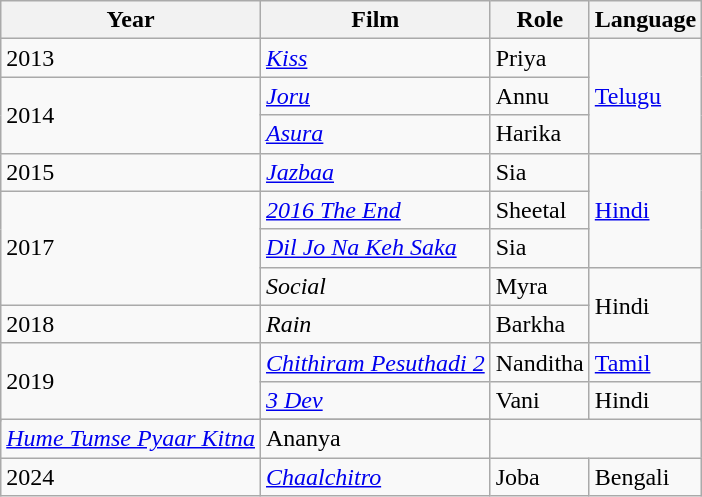<table class="wikitable sortable">
<tr>
<th>Year</th>
<th>Film</th>
<th>Role</th>
<th>Language</th>
</tr>
<tr>
<td>2013</td>
<td><em><a href='#'>Kiss</a></em></td>
<td>Priya</td>
<td rowspan="3"><a href='#'>Telugu</a></td>
</tr>
<tr>
<td rowspan="2">2014</td>
<td><em><a href='#'>Joru</a></em></td>
<td>Annu</td>
</tr>
<tr>
<td><em><a href='#'>Asura</a></em></td>
<td>Harika</td>
</tr>
<tr>
<td>2015</td>
<td><em><a href='#'>Jazbaa</a></em></td>
<td>Sia</td>
<td rowspan="3"><a href='#'>Hindi</a></td>
</tr>
<tr>
<td rowspan="3">2017</td>
<td><em><a href='#'>2016 The End</a></em></td>
<td>Sheetal</td>
</tr>
<tr>
<td><em><a href='#'>Dil Jo Na Keh Saka</a></em></td>
<td>Sia</td>
</tr>
<tr>
<td><em> Social </em></td>
<td>Myra</td>
<td rowspan="2">Hindi</td>
</tr>
<tr>
<td>2018</td>
<td><em> Rain</em></td>
<td>Barkha</td>
</tr>
<tr>
<td rowspan="3">2019</td>
<td><em><a href='#'>Chithiram Pesuthadi 2</a></em></td>
<td>Nanditha</td>
<td><a href='#'>Tamil</a></td>
</tr>
<tr>
<td><em><a href='#'>3 Dev</a></em></td>
<td>Vani</td>
<td rowspan="2">Hindi</td>
</tr>
<tr>
</tr>
<tr>
<td><em><a href='#'>Hume Tumse Pyaar Kitna</a></em></td>
<td>Ananya</td>
</tr>
<tr>
<td>2024</td>
<td><em><a href='#'>Chaalchitro</a></em></td>
<td>Joba</td>
<td>Bengali</td>
</tr>
</table>
